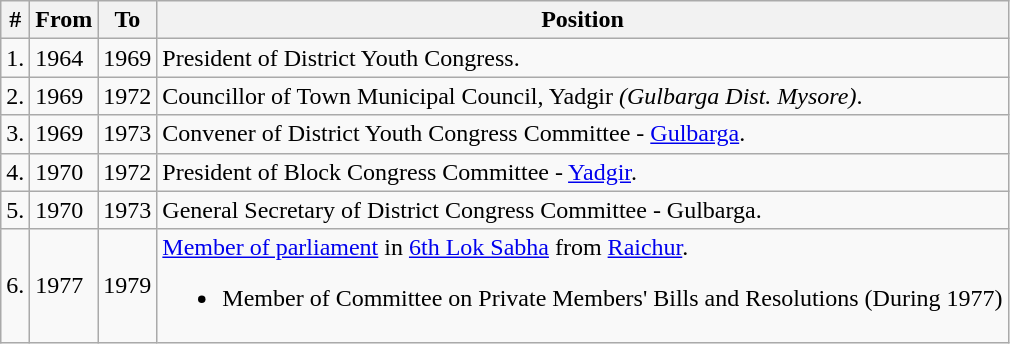<table class="wikitable sortable">
<tr>
<th>#</th>
<th>From</th>
<th>To</th>
<th>Position</th>
</tr>
<tr>
<td>1.</td>
<td>1964</td>
<td>1969</td>
<td>President of District Youth Congress.</td>
</tr>
<tr>
<td>2.</td>
<td>1969</td>
<td>1972</td>
<td>Councillor of Town Municipal Council, Yadgir <em>(Gulbarga Dist. Mysore)</em>.</td>
</tr>
<tr>
<td>3.</td>
<td>1969</td>
<td>1973</td>
<td>Convener of District Youth Congress Committee - <a href='#'>Gulbarga</a>.</td>
</tr>
<tr>
<td>4.</td>
<td>1970</td>
<td>1972</td>
<td>President of Block Congress Committee - <a href='#'>Yadgir</a>.</td>
</tr>
<tr>
<td>5.</td>
<td>1970</td>
<td>1973</td>
<td>General Secretary of District Congress Committee - Gulbarga.</td>
</tr>
<tr>
<td>6.</td>
<td>1977</td>
<td>1979</td>
<td><a href='#'>Member of parliament</a> in <a href='#'>6th Lok Sabha</a> from <a href='#'>Raichur</a>.<br><ul><li>Member of Committee on Private Members' Bills and Resolutions (During 1977)</li></ul></td>
</tr>
</table>
